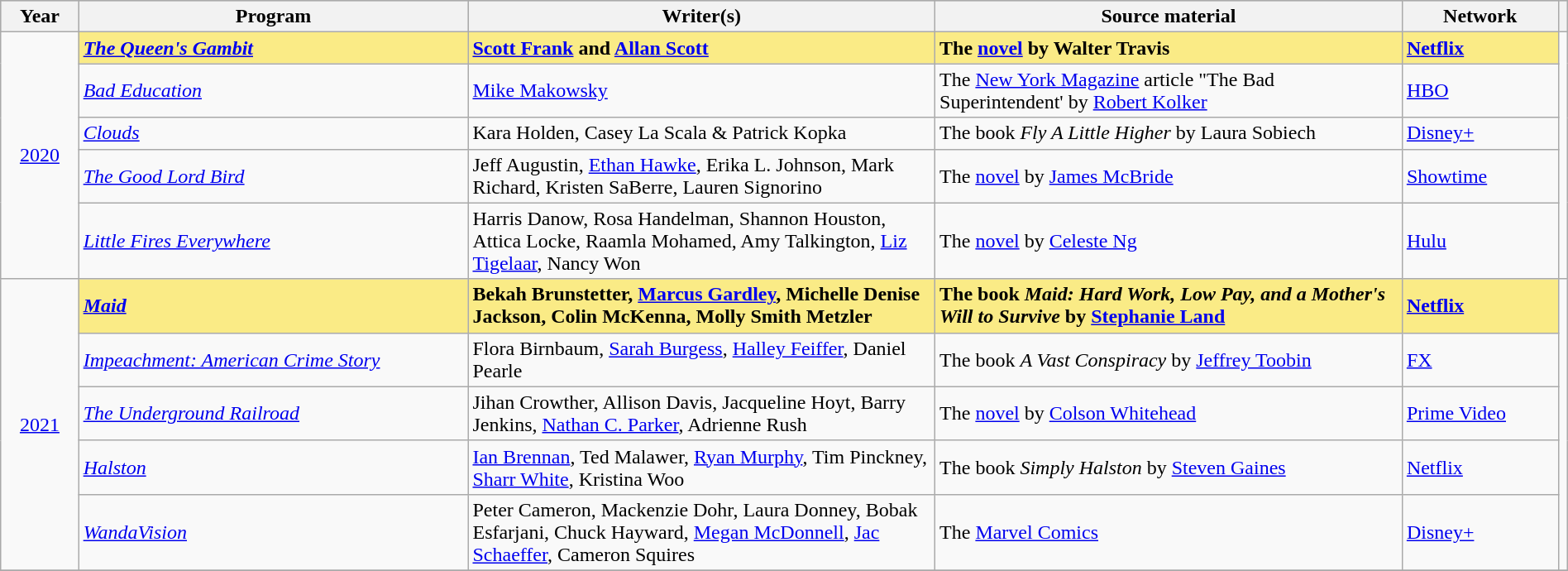<table class="wikitable" style="width:100%">
<tr bgcolor="#bebebe">
<th width="5%">Year</th>
<th width="25%">Program</th>
<th width="30%">Writer(s)</th>
<th width="30%">Source material</th>
<th width="10%">Network</th>
<th scope="col" style="width:2%;" class="unsortable"></th>
</tr>
<tr>
<td rowspan="5" style="text-align:center"><a href='#'>2020</a></td>
<td style="background:#FAEB86"><strong><em><a href='#'>The Queen's Gambit</a></em></strong></td>
<td style="background:#FAEB86"><strong><a href='#'>Scott Frank</a> and <a href='#'>Allan Scott</a></strong></td>
<td style="background:#FAEB86"><strong>The <a href='#'>novel</a> by Walter Travis</strong></td>
<td style="background:#FAEB86"><strong><a href='#'>Netflix</a></strong></td>
<td rowspan="5" style="text-align:center"></td>
</tr>
<tr>
<td><em><a href='#'>Bad Education</a></em></td>
<td><a href='#'>Mike Makowsky</a></td>
<td>The <a href='#'>New York Magazine</a> article "The Bad Superintendent' by <a href='#'>Robert Kolker</a></td>
<td><a href='#'>HBO</a></td>
</tr>
<tr>
<td><em><a href='#'>Clouds</a></em></td>
<td>Kara Holden, Casey La Scala & Patrick Kopka</td>
<td>The book <em>Fly A Little Higher</em> by Laura Sobiech</td>
<td><a href='#'>Disney+</a></td>
</tr>
<tr>
<td><em><a href='#'>The Good Lord Bird</a></em></td>
<td>Jeff Augustin, <a href='#'>Ethan Hawke</a>, Erika L. Johnson, Mark Richard, Kristen SaBerre, Lauren Signorino</td>
<td>The <a href='#'>novel</a> by <a href='#'>James McBride</a></td>
<td><a href='#'>Showtime</a></td>
</tr>
<tr>
<td><em><a href='#'>Little Fires Everywhere</a></em></td>
<td>Harris Danow, Rosa Handelman, Shannon Houston, Attica Locke, Raamla Mohamed, Amy Talkington, <a href='#'>Liz Tigelaar</a>, Nancy Won</td>
<td>The <a href='#'>novel</a> by <a href='#'>Celeste Ng</a></td>
<td><a href='#'>Hulu</a></td>
</tr>
<tr>
<td rowspan="5" style="text-align:center"><a href='#'>2021</a></td>
<td style="background:#FAEB86"><strong><em><a href='#'>Maid</a></em></strong></td>
<td style="background:#FAEB86"><strong>Bekah Brunstetter, <a href='#'>Marcus Gardley</a>, Michelle Denise Jackson, Colin McKenna, Molly Smith Metzler</strong></td>
<td style="background:#FAEB86"><strong>The book <em>Maid: Hard Work, Low Pay, and a Mother's Will to Survive</em> by <a href='#'>Stephanie Land</a></strong></td>
<td style="background:#FAEB86"><strong><a href='#'>Netflix</a></strong></td>
<td rowspan="5"></td>
</tr>
<tr>
<td><em><a href='#'>Impeachment: American Crime Story</a></em></td>
<td>Flora Birnbaum, <a href='#'>Sarah Burgess</a>, <a href='#'>Halley Feiffer</a>, Daniel Pearle</td>
<td>The book <em>A Vast Conspiracy</em> by <a href='#'>Jeffrey Toobin</a></td>
<td><a href='#'>FX</a></td>
</tr>
<tr>
<td><em><a href='#'>The Underground Railroad</a></em></td>
<td>Jihan Crowther, Allison Davis, Jacqueline Hoyt, Barry Jenkins, <a href='#'>Nathan C. Parker</a>, Adrienne Rush</td>
<td>The <a href='#'>novel</a> by <a href='#'>Colson Whitehead</a></td>
<td><a href='#'>Prime Video</a></td>
</tr>
<tr>
<td><em><a href='#'>Halston</a></em></td>
<td><a href='#'>Ian Brennan</a>, Ted Malawer, <a href='#'>Ryan Murphy</a>, Tim Pinckney, <a href='#'>Sharr White</a>, Kristina Woo</td>
<td>The book <em>Simply Halston</em> by <a href='#'>Steven Gaines</a></td>
<td><a href='#'>Netflix</a></td>
</tr>
<tr>
<td><em><a href='#'>WandaVision</a></em></td>
<td>Peter Cameron, Mackenzie Dohr, Laura Donney, Bobak Esfarjani, Chuck Hayward, <a href='#'>Megan McDonnell</a>, <a href='#'>Jac Schaeffer</a>, Cameron Squires</td>
<td>The <a href='#'>Marvel Comics</a></td>
<td><a href='#'>Disney+</a></td>
</tr>
<tr>
</tr>
</table>
